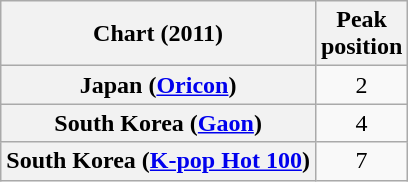<table class="wikitable plainrowheaders sortable">
<tr>
<th>Chart (2011)</th>
<th>Peak<br>position</th>
</tr>
<tr>
<th scope="row">Japan (<a href='#'>Oricon</a>)</th>
<td align="center">2</td>
</tr>
<tr>
<th scope="row">South Korea (<a href='#'>Gaon</a>)</th>
<td align="center">4</td>
</tr>
<tr>
<th scope="row">South Korea (<a href='#'>K-pop Hot 100</a>)</th>
<td align="center">7</td>
</tr>
</table>
